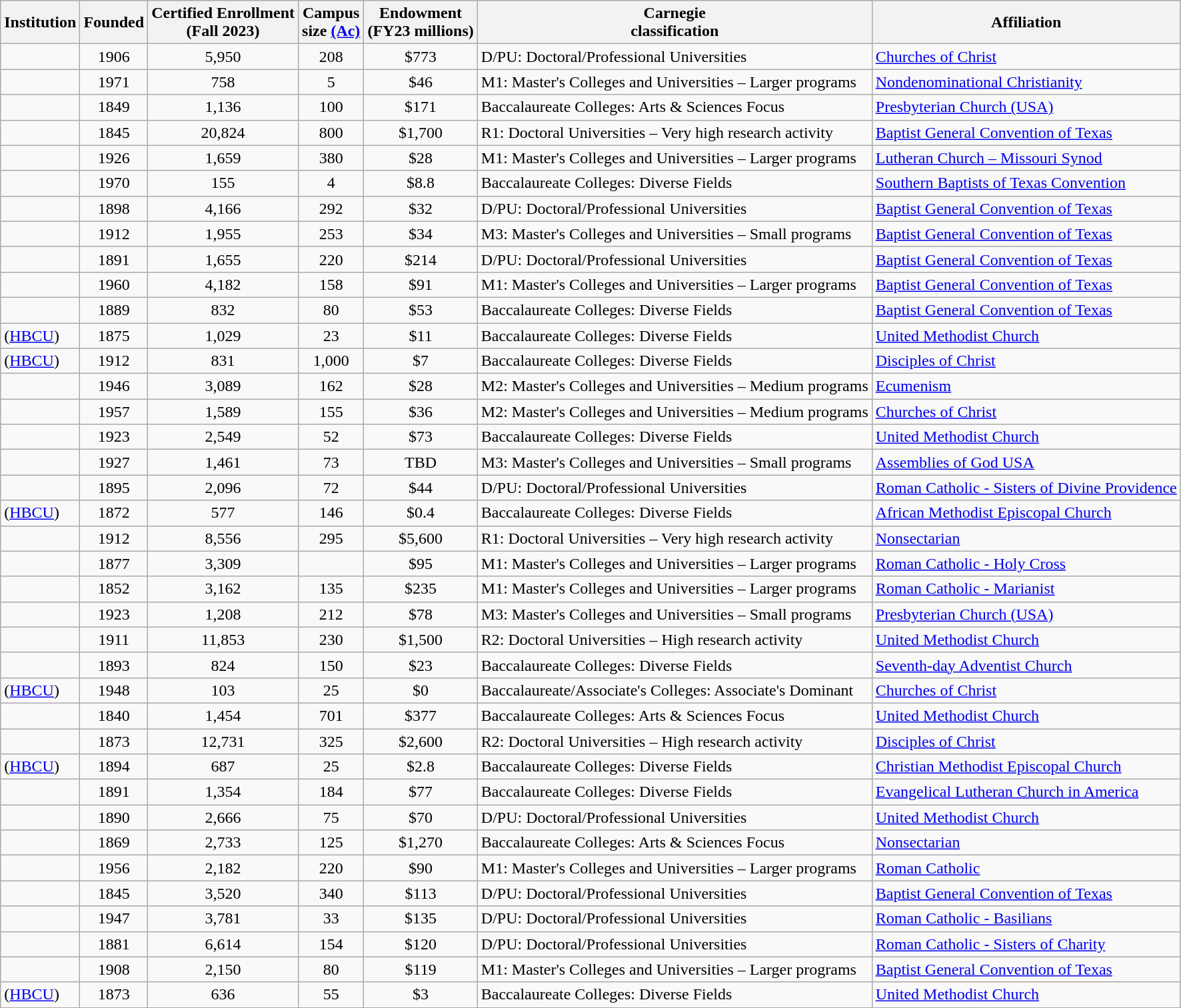<table class="wikitable sortable plainrowheaders" style="border:2px solid #;">
<tr>
<th scope="col" style="background-color: #; color: black;">Institution</th>
<th scope="col" style="background-color: #; color: black;">Founded</th>
<th scope="col" style="background-color: #; color: black;">Certified Enrollment<br>(Fall 2023)</th>
<th scope="col" style="background-color: #; color: black;">Campus<br>size <a href='#'>(Ac)</a></th>
<th scope="col" style="background-color: #; color: black;">Endowment<br> (FY23 millions) <br></th>
<th scope="col" style="background-color: #; color: black;">Carnegie<br>classification</th>
<th scope="col" style="background-color: #; color: black;">Affiliation</th>
</tr>
<tr>
<td></td>
<td align="center">1906</td>
<td align="center">5,950</td>
<td align="center">208</td>
<td align="center">$773</td>
<td>D/PU: Doctoral/Professional Universities</td>
<td><a href='#'>Churches of Christ</a></td>
</tr>
<tr>
<td></td>
<td align="center">1971</td>
<td align="center">758</td>
<td align="center">5</td>
<td align="center">$46</td>
<td>M1: Master's Colleges and Universities – Larger programs</td>
<td><a href='#'>Nondenominational Christianity</a></td>
</tr>
<tr>
<td></td>
<td align="center">1849</td>
<td align="center">1,136</td>
<td align="center">100</td>
<td align="center">$171</td>
<td>Baccalaureate Colleges: Arts & Sciences Focus</td>
<td><a href='#'>Presbyterian Church (USA)</a></td>
</tr>
<tr>
<td></td>
<td align="center">1845</td>
<td align="center">20,824</td>
<td align="center">800</td>
<td align="center">$1,700</td>
<td>R1: Doctoral Universities – Very high research activity</td>
<td><a href='#'>Baptist General Convention of Texas</a></td>
</tr>
<tr>
<td></td>
<td align="center">1926</td>
<td align="center">1,659</td>
<td align="center">380</td>
<td align="center">$28</td>
<td>M1: Master's Colleges and Universities – Larger programs</td>
<td><a href='#'>Lutheran Church – Missouri Synod</a></td>
</tr>
<tr>
<td></td>
<td align="center">1970</td>
<td align="center">155</td>
<td align="center">4</td>
<td align="center">$8.8</td>
<td>Baccalaureate Colleges: Diverse Fields</td>
<td><a href='#'>Southern Baptists of Texas Convention</a></td>
</tr>
<tr>
<td></td>
<td align="center">1898</td>
<td align="center">4,166</td>
<td align="center">292</td>
<td align="center">$32</td>
<td>D/PU: Doctoral/Professional Universities</td>
<td><a href='#'>Baptist General Convention of Texas</a></td>
</tr>
<tr>
<td></td>
<td align="center">1912</td>
<td align="center">1,955</td>
<td align="center">253</td>
<td align="center">$34</td>
<td>M3: Master's Colleges and Universities – Small programs</td>
<td><a href='#'>Baptist General Convention of Texas</a></td>
</tr>
<tr>
<td></td>
<td align="center">1891</td>
<td align="center">1,655</td>
<td align="center">220</td>
<td align="center">$214</td>
<td>D/PU: Doctoral/Professional Universities</td>
<td><a href='#'>Baptist General Convention of Texas</a></td>
</tr>
<tr>
<td></td>
<td align="center">1960</td>
<td align="center">4,182</td>
<td align="center">158</td>
<td align="center">$91</td>
<td>M1: Master's Colleges and Universities – Larger programs</td>
<td><a href='#'>Baptist General Convention of Texas</a></td>
</tr>
<tr>
<td></td>
<td align="center">1889</td>
<td align="center">832</td>
<td align="center">80</td>
<td align="center">$53</td>
<td>Baccalaureate Colleges: Diverse Fields</td>
<td><a href='#'>Baptist General Convention of Texas</a></td>
</tr>
<tr>
<td> (<a href='#'>HBCU</a>)</td>
<td align="center">1875</td>
<td align="center">1,029</td>
<td align="center">23</td>
<td align="center">$11</td>
<td>Baccalaureate Colleges: Diverse Fields</td>
<td><a href='#'>United Methodist Church</a></td>
</tr>
<tr>
<td> (<a href='#'>HBCU</a>)</td>
<td align="center">1912</td>
<td align="center">831</td>
<td align="center">1,000</td>
<td align="center">$7</td>
<td>Baccalaureate Colleges: Diverse Fields</td>
<td><a href='#'>Disciples of Christ</a></td>
</tr>
<tr>
<td></td>
<td align="center">1946</td>
<td align="center">3,089</td>
<td align="center">162</td>
<td align="center">$28</td>
<td>M2: Master's Colleges and Universities – Medium programs</td>
<td><a href='#'>Ecumenism</a></td>
</tr>
<tr>
<td></td>
<td align="center">1957</td>
<td align="center">1,589</td>
<td align="center">155</td>
<td align="center">$36</td>
<td>M2: Master's Colleges and Universities – Medium programs</td>
<td><a href='#'>Churches of Christ</a></td>
</tr>
<tr>
<td></td>
<td align="center">1923</td>
<td align="center">2,549</td>
<td align="center">52</td>
<td align="center">$73</td>
<td>Baccalaureate Colleges: Diverse Fields</td>
<td><a href='#'>United Methodist Church</a></td>
</tr>
<tr>
<td></td>
<td align="center">1927</td>
<td align="center">1,461</td>
<td align="center">73</td>
<td align="center">TBD</td>
<td>M3: Master's Colleges and Universities – Small programs</td>
<td><a href='#'>Assemblies of God USA</a></td>
</tr>
<tr>
<td></td>
<td align="center">1895</td>
<td align="center">2,096</td>
<td align="center">72</td>
<td align="center">$44</td>
<td>D/PU: Doctoral/Professional Universities</td>
<td><a href='#'>Roman Catholic - Sisters of Divine Providence</a></td>
</tr>
<tr>
<td> (<a href='#'>HBCU</a>)</td>
<td align="center">1872</td>
<td align="center">577</td>
<td align="center">146</td>
<td align="center">$0.4</td>
<td>Baccalaureate Colleges: Diverse Fields</td>
<td><a href='#'>African Methodist Episcopal Church</a></td>
</tr>
<tr>
<td></td>
<td align="center">1912</td>
<td align="center">8,556</td>
<td align="center">295</td>
<td align="center">$5,600</td>
<td>R1: Doctoral Universities – Very high research activity</td>
<td><a href='#'>Nonsectarian</a></td>
</tr>
<tr>
<td></td>
<td align="center">1877</td>
<td align="center">3,309</td>
<td align="center"></td>
<td align="center">$95</td>
<td>M1: Master's Colleges and Universities – Larger programs</td>
<td><a href='#'>Roman Catholic - Holy Cross</a></td>
</tr>
<tr>
<td></td>
<td align="center">1852</td>
<td align="center">3,162</td>
<td align="center">135</td>
<td align="center">$235</td>
<td>M1: Master's Colleges and Universities – Larger programs</td>
<td><a href='#'>Roman Catholic - Marianist</a></td>
</tr>
<tr>
<td></td>
<td align="center">1923</td>
<td align="center">1,208</td>
<td align="center">212</td>
<td align="center">$78</td>
<td>M3: Master's Colleges and Universities – Small programs</td>
<td><a href='#'>Presbyterian Church (USA)</a></td>
</tr>
<tr>
<td></td>
<td align="center">1911</td>
<td align="center">11,853</td>
<td align="center">230</td>
<td align="center">$1,500</td>
<td>R2: Doctoral Universities – High research activity</td>
<td><a href='#'>United Methodist Church</a></td>
</tr>
<tr>
<td></td>
<td align="center">1893</td>
<td align="center">824</td>
<td align="center">150</td>
<td align="center">$23</td>
<td>Baccalaureate Colleges: Diverse Fields</td>
<td><a href='#'>Seventh-day Adventist Church</a></td>
</tr>
<tr>
<td> (<a href='#'>HBCU</a>)</td>
<td align="center">1948</td>
<td align="center">103</td>
<td align="center">25</td>
<td align="center">$0</td>
<td>Baccalaureate/Associate's Colleges: Associate's Dominant</td>
<td><a href='#'>Churches of Christ</a></td>
</tr>
<tr>
<td></td>
<td align="center">1840</td>
<td align="center">1,454</td>
<td align="center">701</td>
<td align="center">$377</td>
<td>Baccalaureate Colleges: Arts & Sciences Focus</td>
<td><a href='#'>United Methodist Church</a></td>
</tr>
<tr>
<td></td>
<td align="center">1873</td>
<td align="center">12,731</td>
<td align="center">325</td>
<td align="center">$2,600</td>
<td>R2: Doctoral Universities – High research activity</td>
<td><a href='#'>Disciples of Christ</a></td>
</tr>
<tr>
<td> (<a href='#'>HBCU</a>)</td>
<td align="center">1894</td>
<td align="center">687</td>
<td align="center">25</td>
<td align="center">$2.8</td>
<td>Baccalaureate Colleges: Diverse Fields</td>
<td><a href='#'>Christian Methodist Episcopal Church</a></td>
</tr>
<tr>
<td></td>
<td align="center">1891</td>
<td align="center">1,354</td>
<td align="center">184</td>
<td align="center">$77</td>
<td>Baccalaureate Colleges: Diverse Fields</td>
<td><a href='#'>Evangelical Lutheran Church in America</a></td>
</tr>
<tr>
<td></td>
<td align="center">1890</td>
<td align="center">2,666</td>
<td align="center">75</td>
<td align="center">$70</td>
<td>D/PU: Doctoral/Professional Universities</td>
<td><a href='#'>United Methodist Church</a></td>
</tr>
<tr>
<td></td>
<td align="center">1869</td>
<td align="center">2,733</td>
<td align="center">125</td>
<td align="center">$1,270</td>
<td>Baccalaureate Colleges: Arts & Sciences Focus</td>
<td><a href='#'>Nonsectarian</a></td>
</tr>
<tr>
<td></td>
<td align="center">1956</td>
<td align="center">2,182</td>
<td align="center">220</td>
<td align="center">$90</td>
<td>M1: Master's Colleges and Universities – Larger programs</td>
<td><a href='#'>Roman Catholic</a></td>
</tr>
<tr>
<td></td>
<td align="center">1845</td>
<td align="center">3,520</td>
<td align="center">340</td>
<td align="center">$113</td>
<td>D/PU: Doctoral/Professional Universities</td>
<td><a href='#'>Baptist General Convention of Texas</a></td>
</tr>
<tr>
<td></td>
<td align="center">1947</td>
<td align="center">3,781</td>
<td align="center">33</td>
<td align="center">$135</td>
<td>D/PU: Doctoral/Professional Universities</td>
<td><a href='#'>Roman Catholic - Basilians</a></td>
</tr>
<tr>
<td></td>
<td align="center">1881</td>
<td align="center">6,614</td>
<td align="center">154</td>
<td align="center">$120</td>
<td>D/PU: Doctoral/Professional Universities</td>
<td><a href='#'>Roman Catholic - Sisters of Charity</a></td>
</tr>
<tr>
<td></td>
<td align="center">1908</td>
<td align="center">2,150</td>
<td align="center">80</td>
<td align="center">$119</td>
<td>M1: Master's Colleges and Universities – Larger programs</td>
<td><a href='#'>Baptist General Convention of Texas</a></td>
</tr>
<tr>
<td> (<a href='#'>HBCU</a>)</td>
<td align="center">1873</td>
<td align="center">636</td>
<td align="center">55</td>
<td align="center">$3</td>
<td>Baccalaureate Colleges: Diverse Fields</td>
<td><a href='#'>United Methodist Church</a></td>
</tr>
</table>
